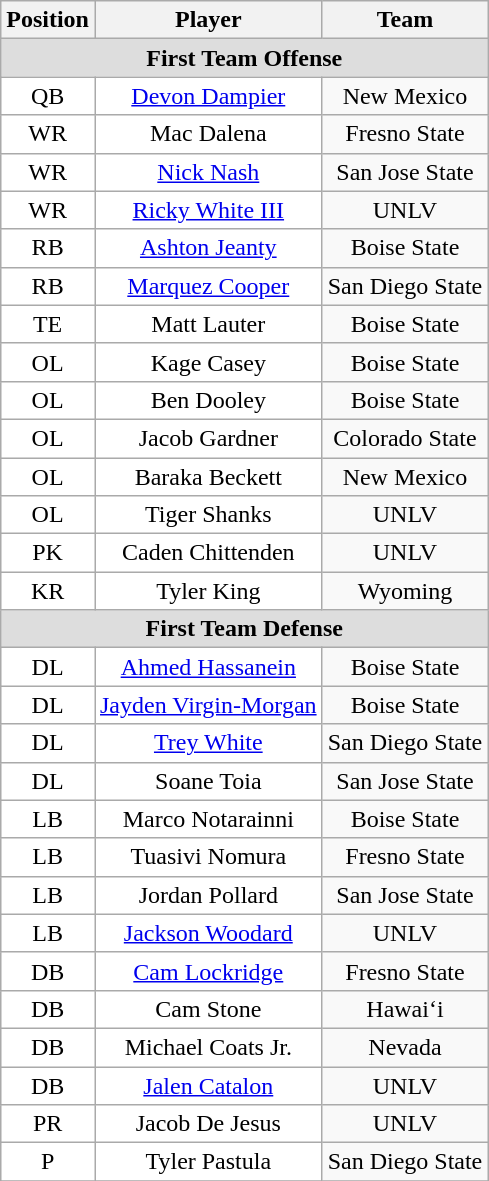<table class="wikitable" border="0">
<tr>
<th>Position</th>
<th>Player</th>
<th>Team</th>
</tr>
<tr>
<td colspan="3" style="text-align:center; background:#ddd;"><strong>First Team Offense </strong></td>
</tr>
<tr style="text-align:center;">
<td style="background:white">QB</td>
<td style="background:white"><a href='#'>Devon Dampier</a></td>
<td style=>New Mexico</td>
</tr>
<tr style="text-align:center;">
<td style="background:white">WR</td>
<td style="background:white">Mac Dalena</td>
<td style=>Fresno State</td>
</tr>
<tr style="text-align:center;">
<td style="background:white">WR</td>
<td style="background:white"><a href='#'>Nick Nash</a></td>
<td style=>San Jose State</td>
</tr>
<tr style="text-align:center;">
<td style="background:white">WR</td>
<td style="background:white"><a href='#'>Ricky White III</a></td>
<td style=>UNLV</td>
</tr>
<tr style="text-align:center;">
<td style="background:white">RB</td>
<td style="background:white"><a href='#'>Ashton Jeanty</a></td>
<td style=>Boise State</td>
</tr>
<tr style="text-align:center;">
<td style="background:white">RB</td>
<td style="background:white"><a href='#'>Marquez Cooper</a></td>
<td style=>San Diego State</td>
</tr>
<tr style="text-align:center;">
<td style="background:white">TE</td>
<td style="background:white">Matt Lauter</td>
<td style=>Boise State</td>
</tr>
<tr style="text-align:center;">
<td style="background:white">OL</td>
<td style="background:white">Kage Casey</td>
<td style=>Boise State</td>
</tr>
<tr style="text-align:center;">
<td style="background:white">OL</td>
<td style="background:white">Ben Dooley</td>
<td style=>Boise State</td>
</tr>
<tr style="text-align:center;">
<td style="background:white">OL</td>
<td style="background:white">Jacob Gardner</td>
<td style=>Colorado State</td>
</tr>
<tr style="text-align:center;">
<td style="background:white">OL</td>
<td style="background:white">Baraka Beckett</td>
<td style=>New Mexico</td>
</tr>
<tr style="text-align:center;">
<td style="background:white">OL</td>
<td style="background:white">Tiger Shanks</td>
<td style=>UNLV</td>
</tr>
<tr style="text-align:center;">
<td style="background:white">PK</td>
<td style="background:white">Caden Chittenden</td>
<td style=>UNLV</td>
</tr>
<tr style="text-align:center;">
<td style="background:white">KR</td>
<td style="background:white">Tyler King</td>
<td style=>Wyoming</td>
</tr>
<tr>
<td colspan="3" style="text-align:center; background:#ddd;"><strong>First Team Defense</strong></td>
</tr>
<tr style="text-align:center;">
<td style="background:white">DL</td>
<td style="background:white"><a href='#'>Ahmed Hassanein</a></td>
<td style=>Boise State</td>
</tr>
<tr style="text-align:center;">
<td style="background:white">DL</td>
<td style="background:white"><a href='#'>Jayden Virgin-Morgan</a></td>
<td style=>Boise State</td>
</tr>
<tr style="text-align:center;">
<td style="background:white">DL</td>
<td style="background:white"><a href='#'>Trey White</a></td>
<td style=>San Diego State</td>
</tr>
<tr style="text-align:center;">
<td style="background:white">DL</td>
<td style="background:white">Soane Toia</td>
<td style=>San Jose State</td>
</tr>
<tr style="text-align:center;">
<td style="background:white">LB</td>
<td style="background:white">Marco Notarainni</td>
<td style=>Boise State</td>
</tr>
<tr style="text-align:center;">
<td style="background:white">LB</td>
<td style="background:white">Tuasivi Nomura</td>
<td style=>Fresno State</td>
</tr>
<tr style="text-align:center;">
<td style="background:white">LB</td>
<td style="background:white">Jordan Pollard</td>
<td style=>San Jose State</td>
</tr>
<tr style="text-align:center;">
<td style="background:white">LB</td>
<td style="background:white"><a href='#'>Jackson Woodard</a></td>
<td style=>UNLV</td>
</tr>
<tr style="text-align:center;">
<td style="background:white">DB</td>
<td style="background:white"><a href='#'>Cam Lockridge</a></td>
<td style=>Fresno State</td>
</tr>
<tr style="text-align:center;">
<td style="background:white">DB</td>
<td style="background:white">Cam Stone</td>
<td style=>Hawai‘i</td>
</tr>
<tr style="text-align:center;">
<td style="background:white">DB</td>
<td style="background:white">Michael Coats Jr.</td>
<td style=>Nevada</td>
</tr>
<tr style="text-align:center;">
<td style="background:white">DB</td>
<td style="background:white"><a href='#'>Jalen Catalon</a></td>
<td style=>UNLV</td>
</tr>
<tr style="text-align:center;">
<td style="background:white">PR</td>
<td style="background:white">Jacob De Jesus</td>
<td style=>UNLV</td>
</tr>
<tr style="text-align:center;">
<td style="background:white">P</td>
<td style="background:white">Tyler Pastula</td>
<td style=>San Diego State</td>
</tr>
<tr>
</tr>
</table>
